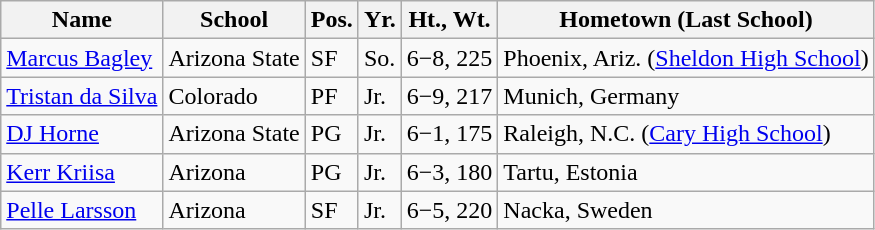<table class="wikitable">
<tr>
<th>Name</th>
<th>School</th>
<th>Pos.</th>
<th>Yr.</th>
<th>Ht., Wt.</th>
<th>Hometown (Last School)</th>
</tr>
<tr>
<td><a href='#'>Marcus Bagley</a></td>
<td ! style=>Arizona State</td>
<td>SF</td>
<td>So.</td>
<td>6−8, 225</td>
<td>Phoenix, Ariz. (<a href='#'>Sheldon High School</a>)</td>
</tr>
<tr>
<td><a href='#'>Tristan da Silva</a></td>
<td ! style=>Colorado</td>
<td>PF</td>
<td>Jr.</td>
<td>6−9, 217</td>
<td>Munich, Germany</td>
</tr>
<tr>
<td><a href='#'>DJ Horne</a></td>
<td ! style=>Arizona State</td>
<td>PG</td>
<td>Jr.</td>
<td>6−1, 175</td>
<td>Raleigh, N.C. (<a href='#'>Cary High School</a>)</td>
</tr>
<tr>
<td><a href='#'>Kerr Kriisa</a></td>
<td ! style=>Arizona</td>
<td>PG</td>
<td>Jr.</td>
<td>6−3, 180</td>
<td>Tartu, Estonia</td>
</tr>
<tr>
<td><a href='#'>Pelle Larsson</a></td>
<td ! style=>Arizona</td>
<td>SF</td>
<td>Jr.</td>
<td>6−5, 220</td>
<td>Nacka, Sweden</td>
</tr>
</table>
